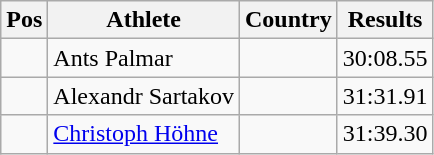<table class="wikitable">
<tr>
<th>Pos</th>
<th>Athlete</th>
<th>Country</th>
<th>Results</th>
</tr>
<tr>
<td align="center"></td>
<td>Ants Palmar</td>
<td></td>
<td>30:08.55</td>
</tr>
<tr>
<td align="center"></td>
<td>Alexandr Sartakov</td>
<td></td>
<td>31:31.91</td>
</tr>
<tr>
<td align="center"></td>
<td><a href='#'>Christoph Höhne</a></td>
<td></td>
<td>31:39.30</td>
</tr>
</table>
